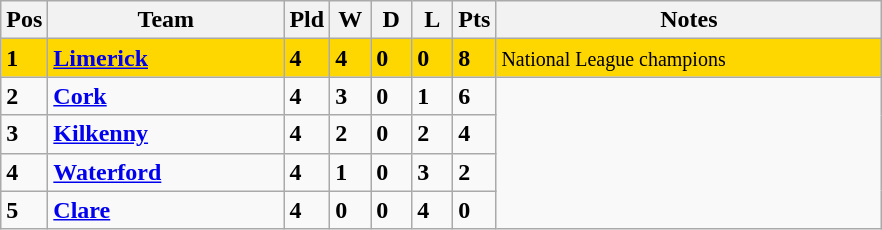<table class="wikitable" style="text-align: centre;">
<tr>
<th width=20>Pos</th>
<th width=150>Team</th>
<th width=20>Pld</th>
<th width=20>W</th>
<th width=20>D</th>
<th width=20>L</th>
<th width=20>Pts</th>
<th width=250>Notes</th>
</tr>
<tr style="background:gold;">
<td><strong>1</strong></td>
<td align=left><strong> <a href='#'>Limerick</a> </strong></td>
<td><strong>4</strong></td>
<td><strong>4</strong></td>
<td><strong>0</strong></td>
<td><strong>0</strong></td>
<td><strong>8</strong></td>
<td><small> National League champions</small></td>
</tr>
<tr>
<td><strong>2</strong></td>
<td align=left><strong> <a href='#'>Cork</a> </strong></td>
<td><strong>4</strong></td>
<td><strong>3</strong></td>
<td><strong>0</strong></td>
<td><strong>1</strong></td>
<td><strong>6</strong></td>
</tr>
<tr>
<td><strong>3</strong></td>
<td align=left><strong> <a href='#'>Kilkenny</a> </strong></td>
<td><strong>4</strong></td>
<td><strong>2</strong></td>
<td><strong>0</strong></td>
<td><strong>2</strong></td>
<td><strong>4</strong></td>
</tr>
<tr>
<td><strong>4</strong></td>
<td align=left><strong> <a href='#'>Waterford</a> </strong></td>
<td><strong>4</strong></td>
<td><strong>1</strong></td>
<td><strong>0</strong></td>
<td><strong>3</strong></td>
<td><strong>2</strong></td>
</tr>
<tr>
<td><strong>5</strong></td>
<td align=left><strong> <a href='#'>Clare</a> </strong></td>
<td><strong>4</strong></td>
<td><strong>0</strong></td>
<td><strong>0</strong></td>
<td><strong>4</strong></td>
<td><strong>0</strong></td>
</tr>
</table>
